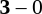<table - style=font-size:90%>
<tr>
<td align=right style="width:10em"><strong></strong></td>
<td align=center><strong>3</strong> – 0</td>
<td></td>
</tr>
</table>
